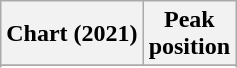<table class="wikitable sortable plainrowheaders" style="text-align:center">
<tr>
<th scope="col">Chart (2021)</th>
<th scope="col">Peak<br> position</th>
</tr>
<tr>
</tr>
<tr>
</tr>
</table>
